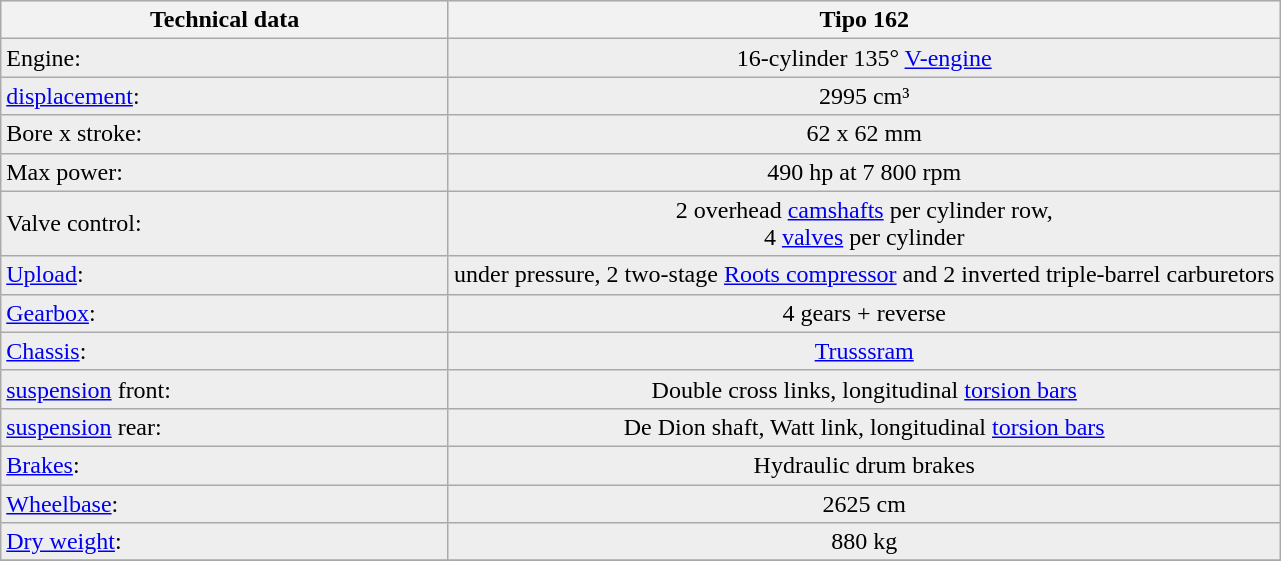<table class="prettytable">
<tr ---- bgcolor="#DDDDDD">
<th width="35%">Technical data</th>
<th width="65%">Tipo 162</th>
</tr>
<tr ---- bgcolor="#EEEEEE">
<td>Engine: </td>
<td align="center">16-cylinder 135° <a href='#'>V-engine</a></td>
</tr>
<tr ---- bgcolor="#EEEEEE">
<td><a href='#'>displacement</a>: </td>
<td align="center">2995 cm³</td>
</tr>
<tr ---- bgcolor="#EEEEEE">
<td>Bore x stroke: </td>
<td align="center">62 x 62 mm</td>
</tr>
<tr ---- bgcolor="#EEEEEE">
<td>Max power: </td>
<td align="center">490 hp at 7 800 rpm</td>
</tr>
<tr ---- bgcolor="#EEEEEE">
<td>Valve control: </td>
<td align="center">2 overhead <a href='#'>camshafts</a> per cylinder row,<br>4 <a href='#'>valves</a> per cylinder</td>
</tr>
<tr ---- bgcolor="#EEEEEE">
<td><a href='#'>Upload</a>: </td>
<td align="center">under pressure, 2 two-stage <a href='#'>Roots compressor</a> and 2 inverted triple-barrel carburetors</td>
</tr>
<tr ---- bgcolor="#EEEEEE">
<td><a href='#'>Gearbox</a>: </td>
<td align="center">4 gears + reverse</td>
</tr>
<tr ---- bgcolor="#EEEEEE">
<td><a href='#'>Chassis</a>: </td>
<td align="center"><a href='#'>Trusssram</a></td>
</tr>
<tr ---- bgcolor="#EEEEEE">
<td><a href='#'>suspension</a>   front: </td>
<td align="center">Double cross links, longitudinal <a href='#'>torsion bars</a></td>
</tr>
<tr ---- bgcolor="#EEEEEE">
<td><a href='#'>suspension</a>    rear: </td>
<td align="center">De Dion shaft, Watt link, longitudinal <a href='#'>torsion bars</a></td>
</tr>
<tr ---- bgcolor="#EEEEEE">
<td><a href='#'>Brakes</a>: </td>
<td align="center">Hydraulic drum brakes</td>
</tr>
<tr ---- bgcolor="#EEEEEE">
<td><a href='#'>Wheelbase</a>: </td>
<td align="center">2625 cm</td>
</tr>
<tr ---- bgcolor="#EEEEEE">
<td><a href='#'>Dry weight</a>: </td>
<td align="center">880 kg</td>
</tr>
<tr ---- bgcolor="#EEEEEE">
</tr>
</table>
